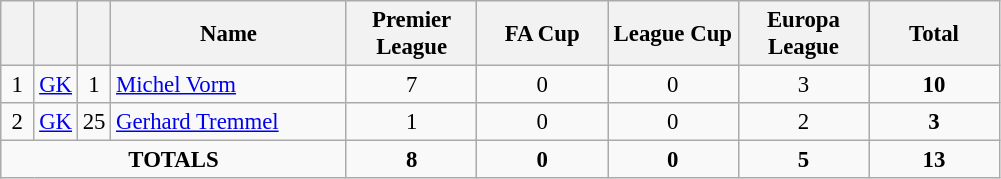<table class="wikitable sortable" style="font-size: 95%; text-align: center;">
<tr>
<th width=15></th>
<th width=15></th>
<th width=15></th>
<th width=150>Name</th>
<th width=80>Premier League</th>
<th width=80>FA Cup</th>
<th width=80>League Cup</th>
<th width=80>Europa League</th>
<th width=80>Total</th>
</tr>
<tr>
<td>1</td>
<td><a href='#'>GK</a></td>
<td>1</td>
<td align=left> <a href='#'>Michel Vorm</a></td>
<td>7</td>
<td>0</td>
<td>0</td>
<td>3</td>
<td><strong>10</strong></td>
</tr>
<tr>
<td>2</td>
<td><a href='#'>GK</a></td>
<td>25</td>
<td align=left> <a href='#'>Gerhard Tremmel</a></td>
<td>1</td>
<td>0</td>
<td>0</td>
<td>2</td>
<td><strong>3</strong></td>
</tr>
<tr>
<td colspan="4"><strong>TOTALS</strong></td>
<td><strong>8</strong></td>
<td><strong>0</strong></td>
<td><strong>0</strong></td>
<td><strong>5</strong></td>
<td><strong>13</strong></td>
</tr>
</table>
